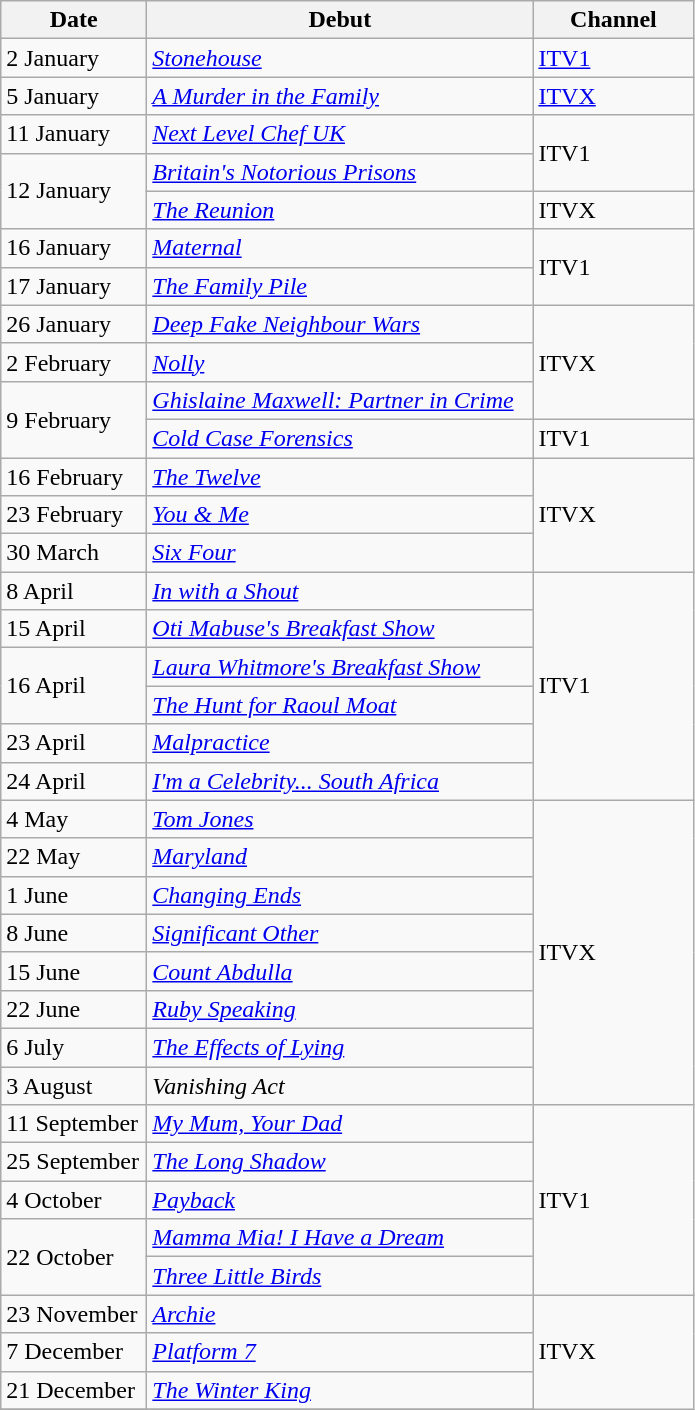<table class="wikitable">
<tr>
<th width=90>Date</th>
<th width=250>Debut</th>
<th width=100>Channel</th>
</tr>
<tr>
<td>2 January</td>
<td><em><a href='#'>Stonehouse</a></em></td>
<td><a href='#'>ITV1</a></td>
</tr>
<tr>
<td>5 January</td>
<td><em><a href='#'>A Murder in the Family</a></em></td>
<td><a href='#'>ITVX</a></td>
</tr>
<tr>
<td>11 January</td>
<td><em><a href='#'>Next Level Chef UK</a></em></td>
<td rowspan="2">ITV1</td>
</tr>
<tr>
<td rowspan="2">12 January</td>
<td><em><a href='#'>Britain's Notorious Prisons</a></em></td>
</tr>
<tr>
<td><em><a href='#'>The Reunion</a></em></td>
<td>ITVX</td>
</tr>
<tr>
<td>16 January</td>
<td><em><a href='#'>Maternal</a></em></td>
<td rowspan="2">ITV1</td>
</tr>
<tr>
<td>17 January</td>
<td><em><a href='#'>The Family Pile</a></em></td>
</tr>
<tr>
<td>26 January</td>
<td><em><a href='#'>Deep Fake Neighbour Wars</a></em></td>
<td rowspan="3">ITVX</td>
</tr>
<tr>
<td>2 February</td>
<td><em><a href='#'>Nolly</a></em></td>
</tr>
<tr>
<td rowspan="2">9 February</td>
<td><em><a href='#'>Ghislaine Maxwell: Partner in Crime</a></em></td>
</tr>
<tr>
<td><em><a href='#'>Cold Case Forensics</a></em></td>
<td>ITV1</td>
</tr>
<tr>
<td>16 February</td>
<td><em><a href='#'>The Twelve</a></em></td>
<td rowspan="3">ITVX</td>
</tr>
<tr>
<td>23 February</td>
<td><em><a href='#'>You & Me</a></em></td>
</tr>
<tr>
<td>30 March</td>
<td><em><a href='#'>Six Four</a></em></td>
</tr>
<tr>
<td>8 April</td>
<td><em><a href='#'>In with a Shout</a></em></td>
<td rowspan="6">ITV1</td>
</tr>
<tr>
<td>15 April</td>
<td><em><a href='#'>Oti Mabuse's Breakfast Show</a></em></td>
</tr>
<tr>
<td rowspan="2">16 April</td>
<td><em><a href='#'>Laura Whitmore's Breakfast Show</a></em></td>
</tr>
<tr>
<td><em><a href='#'>The Hunt for Raoul Moat</a></em></td>
</tr>
<tr>
<td>23 April</td>
<td><em><a href='#'>Malpractice</a></em></td>
</tr>
<tr>
<td>24 April</td>
<td><em><a href='#'>I'm a Celebrity... South Africa</a></em></td>
</tr>
<tr>
<td>4 May</td>
<td><em><a href='#'>Tom Jones</a></em></td>
<td rowspan="8">ITVX</td>
</tr>
<tr>
<td>22 May</td>
<td><em><a href='#'>Maryland</a></em></td>
</tr>
<tr>
<td>1 June</td>
<td><em><a href='#'>Changing Ends</a></em></td>
</tr>
<tr>
<td>8 June</td>
<td><em><a href='#'>Significant Other</a></em></td>
</tr>
<tr>
<td>15 June</td>
<td><em><a href='#'>Count Abdulla</a></em></td>
</tr>
<tr>
<td>22 June</td>
<td><em><a href='#'>Ruby Speaking</a></em></td>
</tr>
<tr>
<td>6 July</td>
<td><em><a href='#'>The Effects of Lying</a></em></td>
</tr>
<tr>
<td>3 August</td>
<td><em>Vanishing Act</em></td>
</tr>
<tr>
<td>11 September</td>
<td><em><a href='#'>My Mum, Your Dad</a></em></td>
<td rowspan="5">ITV1</td>
</tr>
<tr>
<td>25 September</td>
<td><em><a href='#'>The Long Shadow</a></em></td>
</tr>
<tr>
<td>4 October</td>
<td><em><a href='#'>Payback</a></em></td>
</tr>
<tr>
<td rowspan="2">22 October</td>
<td><em><a href='#'>Mamma Mia! I Have a Dream</a></em></td>
</tr>
<tr>
<td><em><a href='#'>Three Little Birds</a></em></td>
</tr>
<tr>
<td>23 November</td>
<td><em><a href='#'>Archie</a></em></td>
<td rowspan="4">ITVX</td>
</tr>
<tr>
<td>7 December</td>
<td><em><a href='#'>Platform 7</a></em></td>
</tr>
<tr>
<td>21 December</td>
<td><em><a href='#'>The Winter King</a></em></td>
</tr>
<tr>
</tr>
</table>
